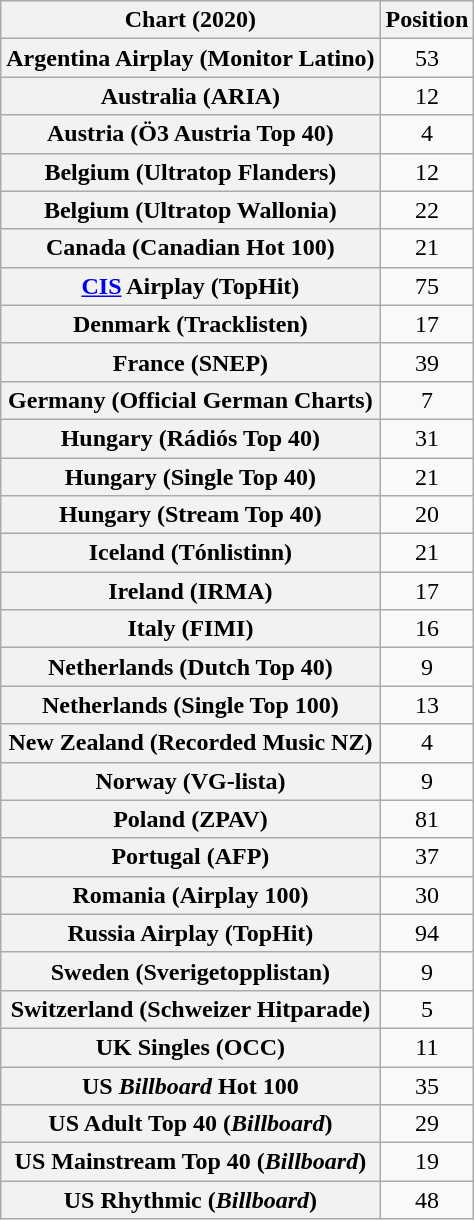<table class="wikitable sortable plainrowheaders" style="text-align:center">
<tr>
<th scope="col">Chart (2020)</th>
<th scope="col">Position</th>
</tr>
<tr>
<th scope="row">Argentina Airplay (Monitor Latino)</th>
<td>53</td>
</tr>
<tr>
<th scope="row">Australia (ARIA)</th>
<td>12</td>
</tr>
<tr>
<th scope="row">Austria (Ö3 Austria Top 40)</th>
<td>4</td>
</tr>
<tr>
<th scope="row">Belgium (Ultratop Flanders)</th>
<td>12</td>
</tr>
<tr>
<th scope="row">Belgium (Ultratop Wallonia)</th>
<td>22</td>
</tr>
<tr>
<th scope="row">Canada (Canadian Hot 100)</th>
<td>21</td>
</tr>
<tr>
<th scope="row"><a href='#'>CIS</a> Airplay (TopHit)</th>
<td>75</td>
</tr>
<tr>
<th scope="row">Denmark (Tracklisten)</th>
<td>17</td>
</tr>
<tr>
<th scope="row">France (SNEP)</th>
<td>39</td>
</tr>
<tr>
<th scope="row">Germany (Official German Charts)</th>
<td>7</td>
</tr>
<tr>
<th scope="row">Hungary (Rádiós Top 40)</th>
<td>31</td>
</tr>
<tr>
<th scope="row">Hungary (Single Top 40)</th>
<td>21</td>
</tr>
<tr>
<th scope="row">Hungary (Stream Top 40)</th>
<td>20</td>
</tr>
<tr>
<th scope="row">Iceland (Tónlistinn)</th>
<td>21</td>
</tr>
<tr>
<th scope="row">Ireland (IRMA)</th>
<td>17</td>
</tr>
<tr>
<th scope="row">Italy (FIMI)</th>
<td>16</td>
</tr>
<tr>
<th scope="row">Netherlands (Dutch Top 40)</th>
<td>9</td>
</tr>
<tr>
<th scope="row">Netherlands (Single Top 100)</th>
<td>13</td>
</tr>
<tr>
<th scope="row">New Zealand (Recorded Music NZ)</th>
<td>4</td>
</tr>
<tr>
<th scope="row">Norway (VG-lista)</th>
<td>9</td>
</tr>
<tr>
<th scope="row">Poland (ZPAV)</th>
<td>81</td>
</tr>
<tr>
<th scope="row">Portugal (AFP)</th>
<td>37</td>
</tr>
<tr>
<th scope="row">Romania (Airplay 100)</th>
<td>30</td>
</tr>
<tr>
<th scope="row">Russia Airplay (TopHit)</th>
<td>94</td>
</tr>
<tr>
<th scope="row">Sweden (Sverigetopplistan)</th>
<td>9</td>
</tr>
<tr>
<th scope="row">Switzerland (Schweizer Hitparade)</th>
<td>5</td>
</tr>
<tr>
<th scope="row">UK Singles (OCC)</th>
<td>11</td>
</tr>
<tr>
<th scope="row">US <em>Billboard</em> Hot 100</th>
<td>35</td>
</tr>
<tr>
<th scope="row">US Adult Top 40 (<em>Billboard</em>)</th>
<td>29</td>
</tr>
<tr>
<th scope="row">US Mainstream Top 40 (<em>Billboard</em>)</th>
<td>19</td>
</tr>
<tr>
<th scope="row">US Rhythmic (<em>Billboard</em>)</th>
<td>48</td>
</tr>
</table>
